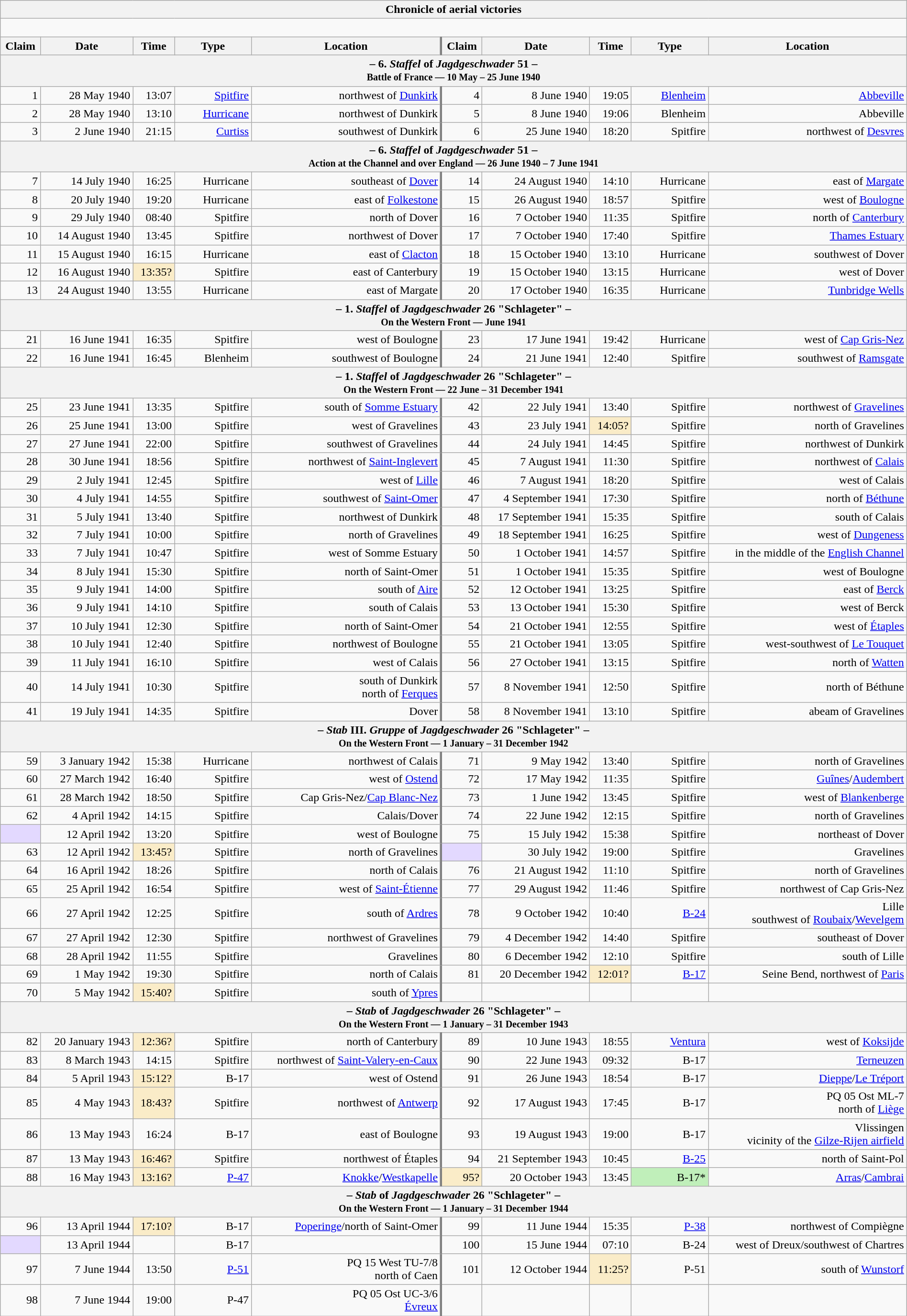<table class="wikitable plainrowheaders collapsible" style="margin-left: auto; margin-right: auto; border: none; text-align:right; width: 100%;">
<tr>
<th colspan="10">Chronicle of aerial victories</th>
</tr>
<tr>
<td colspan="10" style="text-align: left;"><br>

</td>
</tr>
<tr>
<th scope="col">Claim</th>
<th scope="col">Date</th>
<th scope="col">Time</th>
<th scope="col" width="100px">Type</th>
<th scope="col">Location</th>
<th scope="col" style="border-left: 3px solid grey;">Claim</th>
<th scope="col">Date</th>
<th scope="col">Time</th>
<th scope="col" width="100px">Type</th>
<th scope="col">Location</th>
</tr>
<tr>
<th colspan="10">– 6. <em>Staffel</em> of <em>Jagdgeschwader</em> 51 –<br><small>Battle of France — 10 May – 25 June 1940</small></th>
</tr>
<tr>
<td>1</td>
<td>28 May 1940</td>
<td>13:07</td>
<td><a href='#'>Spitfire</a></td>
<td>northwest of <a href='#'>Dunkirk</a></td>
<td style="border-left: 3px solid grey;">4</td>
<td>8 June 1940</td>
<td>19:05</td>
<td><a href='#'>Blenheim</a></td>
<td><a href='#'>Abbeville</a></td>
</tr>
<tr>
<td>2</td>
<td>28 May 1940</td>
<td>13:10</td>
<td><a href='#'>Hurricane</a></td>
<td>northwest of Dunkirk</td>
<td style="border-left: 3px solid grey;">5</td>
<td>8 June 1940</td>
<td>19:06</td>
<td>Blenheim</td>
<td>Abbeville</td>
</tr>
<tr>
<td>3</td>
<td>2 June 1940</td>
<td>21:15</td>
<td><a href='#'>Curtiss</a></td>
<td>southwest of Dunkirk</td>
<td style="border-left: 3px solid grey;">6</td>
<td>25 June 1940</td>
<td>18:20</td>
<td>Spitfire</td>
<td> northwest of <a href='#'>Desvres</a></td>
</tr>
<tr>
<th colspan="10">– 6. <em>Staffel</em> of <em>Jagdgeschwader</em> 51 –<br><small>Action at the Channel and over England — 26 June 1940 – 7 June 1941</small></th>
</tr>
<tr>
<td>7</td>
<td>14 July 1940</td>
<td>16:25</td>
<td>Hurricane</td>
<td>southeast of <a href='#'>Dover</a></td>
<td style="border-left: 3px solid grey;">14</td>
<td>24 August 1940</td>
<td>14:10</td>
<td>Hurricane</td>
<td> east of <a href='#'>Margate</a></td>
</tr>
<tr>
<td>8</td>
<td>20 July 1940</td>
<td>19:20</td>
<td>Hurricane</td>
<td> east of <a href='#'>Folkestone</a></td>
<td style="border-left: 3px solid grey;">15</td>
<td>26 August 1940</td>
<td>18:57</td>
<td>Spitfire</td>
<td> west of <a href='#'>Boulogne</a></td>
</tr>
<tr>
<td>9</td>
<td>29 July 1940</td>
<td>08:40</td>
<td>Spitfire</td>
<td> north of Dover</td>
<td style="border-left: 3px solid grey;">16</td>
<td>7 October 1940</td>
<td>11:35</td>
<td>Spitfire</td>
<td> north of <a href='#'>Canterbury</a></td>
</tr>
<tr>
<td>10</td>
<td>14 August 1940</td>
<td>13:45</td>
<td>Spitfire</td>
<td>northwest of Dover</td>
<td style="border-left: 3px solid grey;">17</td>
<td>7 October 1940</td>
<td>17:40</td>
<td>Spitfire</td>
<td><a href='#'>Thames Estuary</a></td>
</tr>
<tr>
<td>11</td>
<td>15 August 1940</td>
<td>16:15</td>
<td>Hurricane</td>
<td> east of <a href='#'>Clacton</a></td>
<td style="border-left: 3px solid grey;">18</td>
<td>15 October 1940</td>
<td>13:10</td>
<td>Hurricane</td>
<td> southwest of Dover</td>
</tr>
<tr>
<td>12</td>
<td>16 August 1940</td>
<td style="background:#faecc8">13:35?</td>
<td>Spitfire</td>
<td> east of Canterbury</td>
<td style="border-left: 3px solid grey;">19</td>
<td>15 October 1940</td>
<td>13:15</td>
<td>Hurricane</td>
<td> west of Dover</td>
</tr>
<tr>
<td>13</td>
<td>24 August 1940</td>
<td>13:55</td>
<td>Hurricane</td>
<td> east of Margate</td>
<td style="border-left: 3px solid grey;">20</td>
<td>17 October 1940</td>
<td>16:35</td>
<td>Hurricane</td>
<td><a href='#'>Tunbridge Wells</a></td>
</tr>
<tr>
<th colspan="10">– 1. <em>Staffel</em> of <em>Jagdgeschwader</em> 26 "Schlageter" –<br><small>On the Western Front — June 1941</small></th>
</tr>
<tr>
<td>21</td>
<td>16 June 1941</td>
<td>16:35</td>
<td>Spitfire</td>
<td>west of Boulogne</td>
<td style="border-left: 3px solid grey;">23</td>
<td>17 June 1941</td>
<td>19:42</td>
<td>Hurricane</td>
<td>west of <a href='#'>Cap Gris-Nez</a></td>
</tr>
<tr>
<td>22</td>
<td>16 June 1941</td>
<td>16:45</td>
<td>Blenheim</td>
<td>southwest of Boulogne</td>
<td style="border-left: 3px solid grey;">24</td>
<td>21 June 1941</td>
<td>12:40</td>
<td>Spitfire</td>
<td>southwest of <a href='#'>Ramsgate</a></td>
</tr>
<tr>
<th colspan="10">– 1. <em>Staffel</em> of <em>Jagdgeschwader</em> 26 "Schlageter" –<br><small>On the Western Front — 22 June – 31 December 1941</small></th>
</tr>
<tr>
<td>25</td>
<td>23 June 1941</td>
<td>13:35</td>
<td>Spitfire</td>
<td>south of <a href='#'>Somme Estuary</a></td>
<td style="border-left: 3px solid grey;">42</td>
<td>22 July 1941</td>
<td>13:40</td>
<td>Spitfire</td>
<td>northwest of <a href='#'>Gravelines</a></td>
</tr>
<tr>
<td>26</td>
<td>25 June 1941</td>
<td>13:00</td>
<td>Spitfire</td>
<td>west of Gravelines</td>
<td style="border-left: 3px solid grey;">43</td>
<td>23 July 1941</td>
<td style="background:#faecc8">14:05?</td>
<td>Spitfire</td>
<td> north of Gravelines</td>
</tr>
<tr>
<td>27</td>
<td>27 June 1941</td>
<td>22:00</td>
<td>Spitfire</td>
<td>southwest of Gravelines</td>
<td style="border-left: 3px solid grey;">44</td>
<td>24 July 1941</td>
<td>14:45</td>
<td>Spitfire</td>
<td>northwest of Dunkirk</td>
</tr>
<tr>
<td>28</td>
<td>30 June 1941</td>
<td>18:56</td>
<td>Spitfire</td>
<td> northwest of <a href='#'>Saint-Inglevert</a></td>
<td style="border-left: 3px solid grey;">45</td>
<td>7 August 1941</td>
<td>11:30</td>
<td>Spitfire</td>
<td>northwest of <a href='#'>Calais</a></td>
</tr>
<tr>
<td>29</td>
<td>2 July 1941</td>
<td>12:45</td>
<td>Spitfire</td>
<td> west of <a href='#'>Lille</a></td>
<td style="border-left: 3px solid grey;">46</td>
<td>7 August 1941</td>
<td>18:20</td>
<td>Spitfire</td>
<td>west of Calais</td>
</tr>
<tr>
<td>30</td>
<td>4 July 1941</td>
<td>14:55</td>
<td>Spitfire</td>
<td> southwest of <a href='#'>Saint-Omer</a></td>
<td style="border-left: 3px solid grey;">47</td>
<td>4 September 1941</td>
<td>17:30</td>
<td>Spitfire</td>
<td>north of <a href='#'>Béthune</a></td>
</tr>
<tr>
<td>31</td>
<td>5 July 1941</td>
<td>13:40</td>
<td>Spitfire</td>
<td>northwest of Dunkirk</td>
<td style="border-left: 3px solid grey;">48</td>
<td>17 September 1941</td>
<td>15:35</td>
<td>Spitfire</td>
<td> south of Calais</td>
</tr>
<tr>
<td>32</td>
<td>7 July 1941</td>
<td>10:00</td>
<td>Spitfire</td>
<td>north of Gravelines</td>
<td style="border-left: 3px solid grey;">49</td>
<td>18 September 1941</td>
<td>16:25</td>
<td>Spitfire</td>
<td> west of <a href='#'>Dungeness</a></td>
</tr>
<tr>
<td>33</td>
<td>7 July 1941</td>
<td>10:47</td>
<td>Spitfire</td>
<td>west of Somme Estuary</td>
<td style="border-left: 3px solid grey;">50</td>
<td>1 October 1941</td>
<td>14:57</td>
<td>Spitfire</td>
<td>in the middle of the <a href='#'>English Channel</a></td>
</tr>
<tr>
<td>34</td>
<td>8 July 1941</td>
<td>15:30</td>
<td>Spitfire</td>
<td>north of Saint-Omer</td>
<td style="border-left: 3px solid grey;">51</td>
<td>1 October 1941</td>
<td>15:35</td>
<td>Spitfire</td>
<td>west of Boulogne</td>
</tr>
<tr>
<td>35</td>
<td>9 July 1941</td>
<td>14:00</td>
<td>Spitfire</td>
<td>south of <a href='#'>Aire</a></td>
<td style="border-left: 3px solid grey;">52</td>
<td>12 October 1941</td>
<td>13:25</td>
<td>Spitfire</td>
<td> east of <a href='#'>Berck</a></td>
</tr>
<tr>
<td>36</td>
<td>9 July 1941</td>
<td>14:10</td>
<td>Spitfire</td>
<td>south of Calais</td>
<td style="border-left: 3px solid grey;">53</td>
<td>13 October 1941</td>
<td>15:30</td>
<td>Spitfire</td>
<td> west of Berck</td>
</tr>
<tr>
<td>37</td>
<td>10 July 1941</td>
<td>12:30</td>
<td>Spitfire</td>
<td>north of Saint-Omer</td>
<td style="border-left: 3px solid grey;">54</td>
<td>21 October 1941</td>
<td>12:55</td>
<td>Spitfire</td>
<td> west of <a href='#'>Étaples</a></td>
</tr>
<tr>
<td>38</td>
<td>10 July 1941</td>
<td>12:40</td>
<td>Spitfire</td>
<td>northwest of Boulogne</td>
<td style="border-left: 3px solid grey;">55</td>
<td>21 October 1941</td>
<td>13:05</td>
<td>Spitfire</td>
<td> west-southwest of <a href='#'>Le Touquet</a></td>
</tr>
<tr>
<td>39</td>
<td>11 July 1941</td>
<td>16:10</td>
<td>Spitfire</td>
<td>west of Calais</td>
<td style="border-left: 3px solid grey;">56</td>
<td>27 October 1941</td>
<td>13:15</td>
<td>Spitfire</td>
<td> north of <a href='#'>Watten</a></td>
</tr>
<tr>
<td>40</td>
<td>14 July 1941</td>
<td>10:30</td>
<td>Spitfire</td>
<td>south of Dunkirk<br> north of <a href='#'>Ferques</a></td>
<td style="border-left: 3px solid grey;">57</td>
<td>8 November 1941</td>
<td>12:50</td>
<td>Spitfire</td>
<td>north of Béthune</td>
</tr>
<tr>
<td>41</td>
<td>19 July 1941</td>
<td>14:35</td>
<td>Spitfire</td>
<td>Dover</td>
<td style="border-left: 3px solid grey;">58</td>
<td>8 November 1941</td>
<td>13:10</td>
<td>Spitfire</td>
<td> abeam of Gravelines</td>
</tr>
<tr>
<th colspan="10">– <em>Stab</em> III. <em>Gruppe</em> of <em>Jagdgeschwader</em> 26 "Schlageter" –<br><small>On the Western Front — 1 January – 31 December 1942</small></th>
</tr>
<tr>
<td>59</td>
<td>3 January 1942</td>
<td>15:38</td>
<td>Hurricane</td>
<td> northwest of Calais</td>
<td style="border-left: 3px solid grey;">71</td>
<td>9 May 1942</td>
<td>13:40</td>
<td>Spitfire</td>
<td> north of Gravelines</td>
</tr>
<tr>
<td>60</td>
<td>27 March 1942</td>
<td>16:40</td>
<td>Spitfire</td>
<td> west of <a href='#'>Ostend</a></td>
<td style="border-left: 3px solid grey;">72</td>
<td>17 May 1942</td>
<td>11:35</td>
<td>Spitfire</td>
<td><a href='#'>Guînes</a>/<a href='#'>Audembert</a></td>
</tr>
<tr>
<td>61</td>
<td>28 March 1942</td>
<td>18:50</td>
<td>Spitfire</td>
<td>Cap Gris-Nez/<a href='#'>Cap Blanc-Nez</a></td>
<td style="border-left: 3px solid grey;">73</td>
<td>1 June 1942</td>
<td>13:45</td>
<td>Spitfire</td>
<td> west of <a href='#'>Blankenberge</a></td>
</tr>
<tr>
<td>62</td>
<td>4 April 1942</td>
<td>14:15</td>
<td>Spitfire</td>
<td>Calais/Dover</td>
<td style="border-left: 3px solid grey;">74</td>
<td>22 June 1942</td>
<td>12:15</td>
<td>Spitfire</td>
<td> north of Gravelines</td>
</tr>
<tr>
<td style="background:#e3d9ff;"></td>
<td>12 April 1942</td>
<td>13:20</td>
<td>Spitfire</td>
<td>west of Boulogne</td>
<td style="border-left: 3px solid grey;">75</td>
<td>15 July 1942</td>
<td>15:38</td>
<td>Spitfire</td>
<td> northeast of Dover</td>
</tr>
<tr>
<td>63</td>
<td>12 April 1942</td>
<td style="background:#faecc8">13:45?</td>
<td>Spitfire</td>
<td>north of Gravelines</td>
<td style="border-left: 3px solid grey; background:#e3d9ff;"></td>
<td>30 July 1942</td>
<td>19:00</td>
<td>Spitfire</td>
<td>Gravelines</td>
</tr>
<tr>
<td>64</td>
<td>16 April 1942</td>
<td>18:26</td>
<td>Spitfire</td>
<td> north of Calais</td>
<td style="border-left: 3px solid grey;">76</td>
<td>21 August 1942</td>
<td>11:10</td>
<td>Spitfire</td>
<td> north of Gravelines</td>
</tr>
<tr>
<td>65</td>
<td>25 April 1942</td>
<td>16:54</td>
<td>Spitfire</td>
<td> west of <a href='#'>Saint-Étienne</a></td>
<td style="border-left: 3px solid grey;">77</td>
<td>29 August 1942</td>
<td>11:46</td>
<td>Spitfire</td>
<td> northwest of Cap Gris-Nez</td>
</tr>
<tr>
<td>66</td>
<td>27 April 1942</td>
<td>12:25</td>
<td>Spitfire</td>
<td>south of <a href='#'>Ardres</a></td>
<td style="border-left: 3px solid grey;">78</td>
<td>9 October 1942</td>
<td>10:40</td>
<td><a href='#'>B-24</a></td>
<td>Lille<br>southwest of <a href='#'>Roubaix</a>/<a href='#'>Wevelgem</a></td>
</tr>
<tr>
<td>67</td>
<td>27 April 1942</td>
<td>12:30</td>
<td>Spitfire</td>
<td> northwest of Gravelines</td>
<td style="border-left: 3px solid grey;">79</td>
<td>4 December 1942</td>
<td>14:40</td>
<td>Spitfire</td>
<td> southeast of Dover</td>
</tr>
<tr>
<td>68</td>
<td>28 April 1942</td>
<td>11:55</td>
<td>Spitfire</td>
<td>Gravelines</td>
<td style="border-left: 3px solid grey;">80</td>
<td>6 December 1942</td>
<td>12:10</td>
<td>Spitfire</td>
<td> south of Lille</td>
</tr>
<tr>
<td>69</td>
<td>1 May 1942</td>
<td>19:30</td>
<td>Spitfire</td>
<td> north of Calais</td>
<td style="border-left: 3px solid grey;">81</td>
<td>20 December 1942</td>
<td style="background:#faecc8">12:01?</td>
<td><a href='#'>B-17</a></td>
<td>Seine Bend, northwest of <a href='#'>Paris</a></td>
</tr>
<tr>
<td>70</td>
<td>5 May 1942</td>
<td style="background:#faecc8">15:40?</td>
<td>Spitfire</td>
<td> south of <a href='#'>Ypres</a></td>
<td style="border-left: 3px solid grey;"></td>
<td></td>
<td></td>
<td></td>
<td></td>
</tr>
<tr>
<th colspan="10">– <em>Stab</em> of <em>Jagdgeschwader</em> 26 "Schlageter" –<br><small>On the Western Front — 1 January – 31 December 1943</small></th>
</tr>
<tr>
<td>82</td>
<td>20 January 1943</td>
<td style="background:#faecc8">12:36?</td>
<td>Spitfire</td>
<td>north of Canterbury</td>
<td style="border-left: 3px solid grey;">89</td>
<td>10 June 1943</td>
<td>18:55</td>
<td><a href='#'>Ventura</a></td>
<td>west of <a href='#'>Koksijde</a></td>
</tr>
<tr>
<td>83</td>
<td>8 March 1943</td>
<td>14:15</td>
<td>Spitfire</td>
<td> northwest of <a href='#'>Saint-Valery-en-Caux</a></td>
<td style="border-left: 3px solid grey;">90</td>
<td>22 June 1943</td>
<td>09:32</td>
<td>B-17</td>
<td><a href='#'>Terneuzen</a></td>
</tr>
<tr>
<td>84</td>
<td>5 April 1943</td>
<td style="background:#faecc8">15:12?</td>
<td>B-17</td>
<td> west of Ostend</td>
<td style="border-left: 3px solid grey;">91</td>
<td>26 June 1943</td>
<td>18:54</td>
<td>B-17</td>
<td><a href='#'>Dieppe</a>/<a href='#'>Le Tréport</a></td>
</tr>
<tr>
<td>85</td>
<td>4 May 1943</td>
<td style="background:#faecc8">18:43?</td>
<td>Spitfire</td>
<td>northwest of <a href='#'>Antwerp</a></td>
<td style="border-left: 3px solid grey;">92</td>
<td>17 August 1943</td>
<td>17:45</td>
<td>B-17</td>
<td>PQ 05 Ost ML-7<br>north of <a href='#'>Liège</a></td>
</tr>
<tr>
<td>86</td>
<td>13 May 1943</td>
<td>16:24</td>
<td>B-17</td>
<td> east of Boulogne</td>
<td style="border-left: 3px solid grey;">93</td>
<td>19 August 1943</td>
<td>19:00</td>
<td>B-17</td>
<td>Vlissingen<br>vicinity of the <a href='#'>Gilze-Rijen airfield</a></td>
</tr>
<tr>
<td>87</td>
<td>13 May 1943</td>
<td style="background:#faecc8">16:46?</td>
<td>Spitfire</td>
<td> northwest of Étaples</td>
<td style="border-left: 3px solid grey;">94</td>
<td>21 September 1943</td>
<td>10:45</td>
<td><a href='#'>B-25</a></td>
<td>north of Saint-Pol</td>
</tr>
<tr>
<td>88</td>
<td>16 May 1943</td>
<td style="background:#faecc8">13:16?</td>
<td><a href='#'>P-47</a></td>
<td><a href='#'>Knokke</a>/<a href='#'>Westkapelle</a></td>
<td style="border-left: 3px solid grey; background:#faecc8">95?</td>
<td>20 October 1943</td>
<td>13:45</td>
<td style="background:#C0EFBA">B-17*</td>
<td><a href='#'>Arras</a>/<a href='#'>Cambrai</a></td>
</tr>
<tr>
<th colspan="10">– <em>Stab</em> of <em>Jagdgeschwader</em> 26 "Schlageter" –<br><small>On the Western Front — 1 January – 31 December 1944</small></th>
</tr>
<tr>
<td>96</td>
<td>13 April 1944</td>
<td style="background:#faecc8">17:10?</td>
<td>B-17</td>
<td><a href='#'>Poperinge</a>/north of Saint-Omer</td>
<td style="border-left: 3px solid grey;">99</td>
<td>11 June 1944</td>
<td>15:35</td>
<td><a href='#'>P-38</a></td>
<td>northwest of Compiègne</td>
</tr>
<tr>
<td style="background:#e3d9ff;"></td>
<td>13 April 1944</td>
<td></td>
<td>B-17</td>
<td></td>
<td style="border-left: 3px solid grey;">100</td>
<td>15 June 1944</td>
<td>07:10</td>
<td>B-24</td>
<td>west of Dreux/southwest of Chartres</td>
</tr>
<tr>
<td>97</td>
<td>7 June 1944</td>
<td>13:50</td>
<td><a href='#'>P-51</a></td>
<td>PQ 15 West TU-7/8<br>north of Caen</td>
<td style="border-left: 3px solid grey;">101</td>
<td>12 October 1944</td>
<td style="background:#faecc8">11:25?</td>
<td>P-51</td>
<td>south of <a href='#'>Wunstorf</a></td>
</tr>
<tr>
<td>98</td>
<td>7 June 1944</td>
<td>19:00</td>
<td>P-47</td>
<td>PQ 05 Ost UC-3/6<br><a href='#'>Évreux</a></td>
<td style="border-left: 3px solid grey;"></td>
<td></td>
<td></td>
<td></td>
<td></td>
</tr>
</table>
